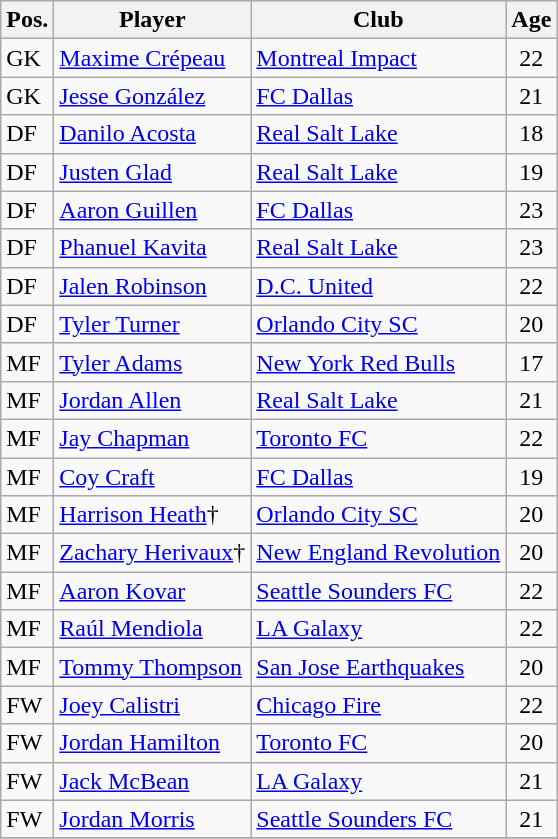<table class="wikitable">
<tr>
<th>Pos.</th>
<th>Player</th>
<th>Club</th>
<th>Age</th>
</tr>
<tr>
<td>GK</td>
<td> <a href='#'>Maxime Crépeau</a></td>
<td><a href='#'>Montreal Impact</a></td>
<td style="text-align:center;">22</td>
</tr>
<tr>
<td>GK</td>
<td>   <a href='#'>Jesse González</a></td>
<td><a href='#'>FC Dallas</a></td>
<td style="text-align:center;">21</td>
</tr>
<tr>
<td>DF</td>
<td> <a href='#'>Danilo Acosta</a></td>
<td><a href='#'>Real Salt Lake</a></td>
<td style="text-align:center;">18</td>
</tr>
<tr>
<td>DF</td>
<td> <a href='#'>Justen Glad</a></td>
<td><a href='#'>Real Salt Lake</a></td>
<td style="text-align:center;">19</td>
</tr>
<tr>
<td>DF</td>
<td> <a href='#'>Aaron Guillen</a></td>
<td><a href='#'>FC Dallas</a></td>
<td style="text-align:center;">23</td>
</tr>
<tr>
<td>DF</td>
<td> <a href='#'>Phanuel Kavita</a></td>
<td><a href='#'>Real Salt Lake</a></td>
<td style="text-align:center;">23</td>
</tr>
<tr>
<td>DF</td>
<td> <a href='#'>Jalen Robinson</a></td>
<td><a href='#'>D.C. United</a></td>
<td style="text-align:center;">22</td>
</tr>
<tr>
<td>DF</td>
<td> <a href='#'>Tyler Turner</a></td>
<td><a href='#'>Orlando City SC</a></td>
<td style="text-align:center;">20</td>
</tr>
<tr>
<td>MF</td>
<td> <a href='#'>Tyler Adams</a></td>
<td><a href='#'>New York Red Bulls</a></td>
<td style="text-align:center;">17</td>
</tr>
<tr>
<td>MF</td>
<td> <a href='#'>Jordan Allen</a></td>
<td><a href='#'>Real Salt Lake</a></td>
<td style="text-align:center;">21</td>
</tr>
<tr>
<td>MF</td>
<td> <a href='#'>Jay Chapman</a></td>
<td><a href='#'>Toronto FC</a></td>
<td style="text-align:center;">22</td>
</tr>
<tr>
<td>MF</td>
<td> <a href='#'>Coy Craft</a></td>
<td><a href='#'>FC Dallas</a></td>
<td style="text-align:center;">19</td>
</tr>
<tr>
<td>MF</td>
<td> <a href='#'>Harrison Heath</a>†</td>
<td><a href='#'>Orlando City SC</a></td>
<td style="text-align:center;">20</td>
</tr>
<tr>
<td>MF</td>
<td> <a href='#'>Zachary Herivaux</a>†</td>
<td><a href='#'>New England Revolution</a></td>
<td style="text-align:center;">20</td>
</tr>
<tr>
<td>MF</td>
<td> <a href='#'>Aaron Kovar</a></td>
<td><a href='#'>Seattle Sounders FC</a></td>
<td style="text-align:center;">22</td>
</tr>
<tr>
<td>MF</td>
<td> <a href='#'>Raúl Mendiola</a></td>
<td><a href='#'>LA Galaxy</a></td>
<td style="text-align:center;">22</td>
</tr>
<tr>
<td>MF</td>
<td> <a href='#'>Tommy Thompson</a></td>
<td><a href='#'>San Jose Earthquakes</a></td>
<td style="text-align:center;">20</td>
</tr>
<tr>
<td>FW</td>
<td> <a href='#'>Joey Calistri</a></td>
<td><a href='#'>Chicago Fire</a></td>
<td style="text-align:center;">22</td>
</tr>
<tr>
<td>FW</td>
<td> <a href='#'>Jordan Hamilton</a></td>
<td><a href='#'>Toronto FC</a></td>
<td style="text-align:center;">20</td>
</tr>
<tr>
<td>FW</td>
<td> <a href='#'>Jack McBean</a></td>
<td><a href='#'>LA Galaxy</a></td>
<td style="text-align:center;">21</td>
</tr>
<tr>
<td>FW</td>
<td> <a href='#'>Jordan Morris</a></td>
<td><a href='#'>Seattle Sounders FC</a></td>
<td style="text-align:center;">21</td>
</tr>
<tr>
</tr>
</table>
